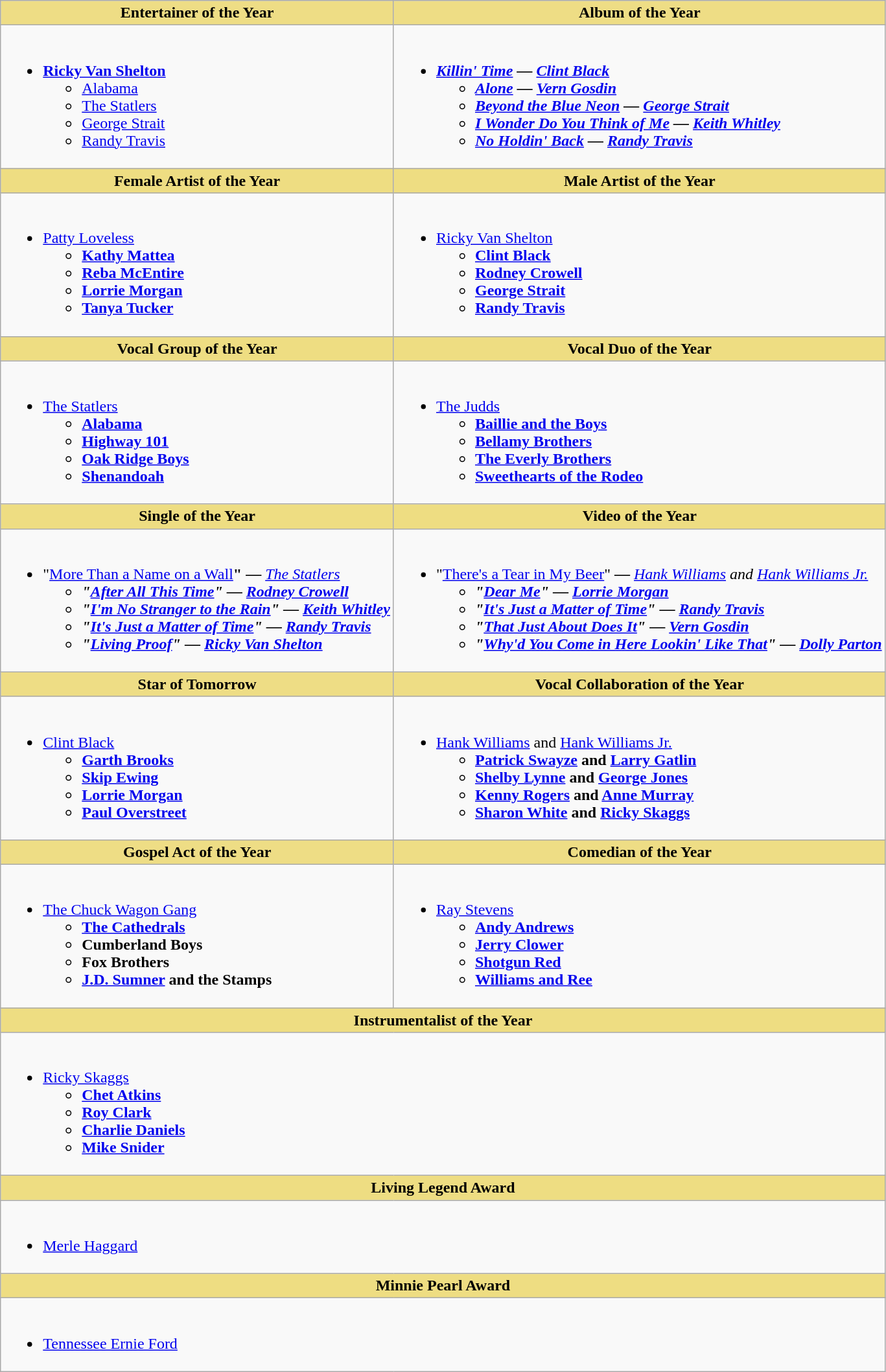<table class="wikitable">
<tr>
<th style="background:#EEDD85; width=50%">Entertainer of the Year</th>
<th style="background:#EEDD85; width=50%">Album of the Year</th>
</tr>
<tr>
<td style="vertical-align:top"><br><ul><li><strong><a href='#'>Ricky Van Shelton</a></strong><ul><li><a href='#'>Alabama</a></li><li><a href='#'>The Statlers</a></li><li><a href='#'>George Strait</a></li><li><a href='#'>Randy Travis</a></li></ul></li></ul></td>
<td style="vertical-align:top"><br><ul><li><strong><em><a href='#'>Killin' Time</a><em> — <a href='#'>Clint Black</a><strong><ul><li></em><a href='#'>Alone</a><em> — <a href='#'>Vern Gosdin</a></li><li></em><a href='#'>Beyond the Blue Neon</a><em> — <a href='#'>George Strait</a></li><li></em><a href='#'>I Wonder Do You Think of Me</a><em> — <a href='#'>Keith Whitley</a></li><li></em><a href='#'>No Holdin' Back</a><em> — <a href='#'>Randy Travis</a></li></ul></li></ul></td>
</tr>
<tr>
<th style="background:#EEDD82; width=50%">Female Artist of the Year</th>
<th style="background:#EEDD82; width=50%">Male Artist of the Year</th>
</tr>
<tr>
<td style="vertical-align:top"><br><ul><li></strong><a href='#'>Patty Loveless</a><strong><ul><li><a href='#'>Kathy Mattea</a></li><li><a href='#'>Reba McEntire</a></li><li><a href='#'>Lorrie Morgan</a></li><li><a href='#'>Tanya Tucker</a></li></ul></li></ul></td>
<td style="vertical-align:top"><br><ul><li></strong><a href='#'>Ricky Van Shelton</a><strong><ul><li><a href='#'>Clint Black</a></li><li><a href='#'>Rodney Crowell</a></li><li><a href='#'>George Strait</a></li><li><a href='#'>Randy Travis</a></li></ul></li></ul></td>
</tr>
<tr>
<th style="background:#EEDD82; width=50%">Vocal Group of the Year</th>
<th style="background:#EEDD82; width=50%">Vocal Duo of the Year</th>
</tr>
<tr>
<td style="vertical-align:top"><br><ul><li></strong><a href='#'>The Statlers</a><strong><ul><li><a href='#'>Alabama</a></li><li><a href='#'>Highway 101</a></li><li><a href='#'>Oak Ridge Boys</a></li><li><a href='#'>Shenandoah</a></li></ul></li></ul></td>
<td style="vertical-align:top"><br><ul><li></strong><a href='#'>The Judds</a><strong><ul><li><a href='#'>Baillie and the Boys</a></li><li><a href='#'>Bellamy Brothers</a></li><li><a href='#'>The Everly Brothers</a></li><li><a href='#'>Sweethearts of the Rodeo</a></li></ul></li></ul></td>
</tr>
<tr>
<th style="background:#EEDD82; width=50%">Single of the Year</th>
<th style="background:#EEDD82; width=50%">Video of the Year</th>
</tr>
<tr>
<td style="vertical-align:top"><br><ul><li>"</strong><a href='#'>More Than a Name on a Wall</a><strong>" </em>—<em> </strong><a href='#'>The Statlers</a><strong><ul><li>"<a href='#'>After All This Time</a>" </em>—<em> <a href='#'>Rodney Crowell</a></li><li>"<a href='#'>I'm No Stranger to the Rain</a>" </em>—<em> <a href='#'>Keith Whitley</a></li><li>"<a href='#'>It's Just a Matter of Time</a>" </em>—<em> <a href='#'>Randy Travis</a></li><li>"<a href='#'>Living Proof</a>" </em>—<em> <a href='#'>Ricky Van Shelton</a></li></ul></li></ul></td>
<td style="vertical-align:top"><br><ul><li></strong>"<a href='#'>There's a Tear in My Beer</a>"<strong> </em>—<em> </strong><a href='#'>Hank Williams</a><strong> </strong>and<strong> </strong><a href='#'>Hank Williams Jr.</a><strong><ul><li>"<a href='#'>Dear Me</a>" </em>—<em> <a href='#'>Lorrie Morgan</a></li><li>"<a href='#'>It's Just a Matter of Time</a>" </em>—<em> <a href='#'>Randy Travis</a></li><li>"<a href='#'>That Just About Does It</a>" </em>—<em> <a href='#'>Vern Gosdin</a></li><li>"<a href='#'>Why'd You Come in Here Lookin' Like That</a>" </em>—<em> <a href='#'>Dolly Parton</a></li></ul></li></ul></td>
</tr>
<tr>
<th style="background:#EEDD85; width=50%">Star of Tomorrow</th>
<th style="background:#EEDD85; width=50%">Vocal Collaboration of the Year</th>
</tr>
<tr>
<td><br><ul><li></strong><a href='#'>Clint Black</a><strong><ul><li><a href='#'>Garth Brooks</a></li><li><a href='#'>Skip Ewing</a></li><li><a href='#'>Lorrie Morgan</a></li><li><a href='#'>Paul Overstreet</a></li></ul></li></ul></td>
<td><br><ul><li></strong><a href='#'>Hank Williams</a><strong> </strong>and<strong> </strong><a href='#'>Hank Williams Jr.</a><strong><ul><li><a href='#'>Patrick Swayze</a> and <a href='#'>Larry Gatlin</a></li><li><a href='#'>Shelby Lynne</a> and <a href='#'>George Jones</a></li><li><a href='#'>Kenny Rogers</a> and <a href='#'>Anne Murray</a></li><li><a href='#'>Sharon White</a> and <a href='#'>Ricky Skaggs</a></li></ul></li></ul></td>
</tr>
<tr>
<th style="background:#EEDD85; width=50%">Gospel Act of the Year</th>
<th style="background:#EEDD85; width=50%">Comedian of the Year</th>
</tr>
<tr>
<td><br><ul><li></strong><a href='#'>The Chuck Wagon Gang</a><strong><ul><li><a href='#'>The Cathedrals</a></li><li>Cumberland Boys</li><li>Fox Brothers</li><li><a href='#'>J.D. Sumner</a> and the Stamps</li></ul></li></ul></td>
<td><br><ul><li></strong><a href='#'>Ray Stevens</a><strong><ul><li><a href='#'>Andy Andrews</a></li><li><a href='#'>Jerry Clower</a></li><li><a href='#'>Shotgun Red</a></li><li><a href='#'>Williams and Ree</a></li></ul></li></ul></td>
</tr>
<tr>
<th colspan="2" style="background:#EEDD82; width=50%">Instrumentalist of the Year</th>
</tr>
<tr>
<td colspan="2"><br><ul><li></strong><a href='#'>Ricky Skaggs</a><strong><ul><li><a href='#'>Chet Atkins</a></li><li><a href='#'>Roy Clark</a></li><li><a href='#'>Charlie Daniels</a></li><li><a href='#'>Mike Snider</a></li></ul></li></ul></td>
</tr>
<tr>
<th colspan="2" style="background:#EEDD82; width=50%">Living Legend Award</th>
</tr>
<tr>
<td colspan="2"><br><ul><li></strong><a href='#'>Merle Haggard</a><strong></li></ul></td>
</tr>
<tr>
<th colspan="2" style="background:#EEDD82; width=50%">Minnie Pearl Award</th>
</tr>
<tr>
<td colspan="2"><br><ul><li></strong><a href='#'>Tennessee Ernie Ford</a><strong></li></ul></td>
</tr>
</table>
